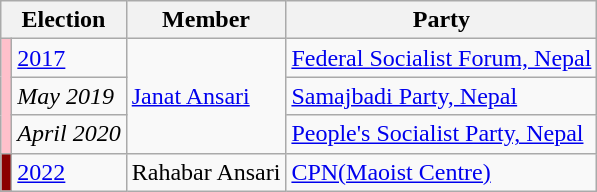<table class="wikitable">
<tr>
<th colspan="2">Election</th>
<th>Member</th>
<th>Party</th>
</tr>
<tr>
<td rowspan="3" style="background-color:pink"></td>
<td><a href='#'>2017</a></td>
<td rowspan="3"><a href='#'>Janat Ansari</a></td>
<td><a href='#'>Federal Socialist Forum, Nepal</a></td>
</tr>
<tr>
<td><em>May 2019</em></td>
<td><a href='#'>Samajbadi Party, Nepal</a></td>
</tr>
<tr>
<td><em>April 2020</em></td>
<td><a href='#'>People's Socialist Party, Nepal</a></td>
</tr>
<tr>
<td style="background-color:darkred"></td>
<td><a href='#'>2022</a></td>
<td>Rahabar Ansari</td>
<td><a href='#'>CPN(Maoist Centre)</a></td>
</tr>
</table>
